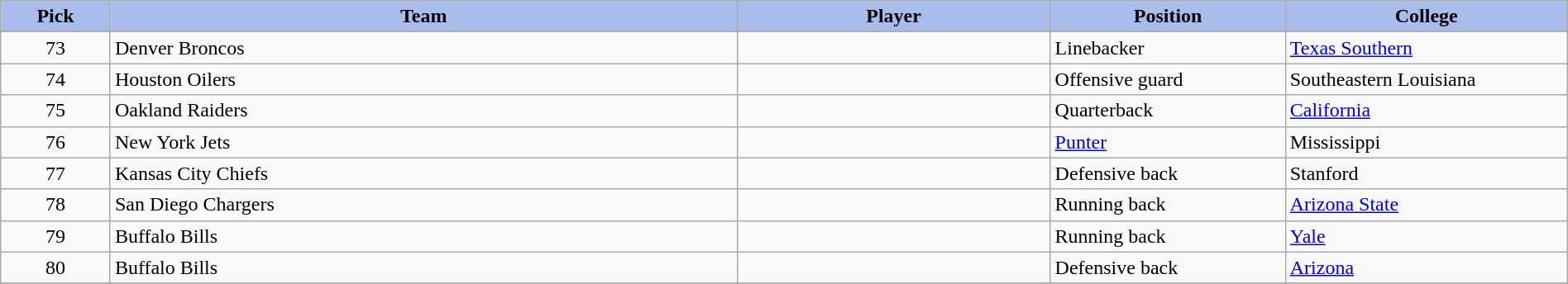<table class="wikitable sortable sortable" style="width: 100%">
<tr>
<th style="background:#A8BDEC;" width=7%>Pick</th>
<th style="background:#A8BDEC;" width=40%>Team</th>
<th style="background:#A8BDEC;" width=20%>Player</th>
<th style="background:#A8BDEC;" width=15%>Position</th>
<th style="background:#A8BDEC;" width=20%>College</th>
</tr>
<tr>
<td align=center>73</td>
<td>Denver Broncos</td>
<td></td>
<td>Linebacker</td>
<td><a href='#'>Texas Southern</a></td>
</tr>
<tr>
<td align=center>74</td>
<td>Houston Oilers</td>
<td></td>
<td>Offensive guard</td>
<td>Southeastern Louisiana</td>
</tr>
<tr>
<td align=center>75</td>
<td>Oakland Raiders</td>
<td></td>
<td>Quarterback</td>
<td><a href='#'>California</a></td>
</tr>
<tr>
<td align=center>76</td>
<td>New York Jets</td>
<td></td>
<td><a href='#'>Punter</a></td>
<td>Mississippi</td>
</tr>
<tr>
<td align=center>77</td>
<td>Kansas City Chiefs</td>
<td></td>
<td>Defensive back</td>
<td>Stanford</td>
</tr>
<tr>
<td align=center>78</td>
<td>San Diego Chargers</td>
<td></td>
<td>Running back</td>
<td><a href='#'>Arizona State</a></td>
</tr>
<tr>
<td align=center>79</td>
<td>Buffalo Bills </td>
<td></td>
<td>Running back</td>
<td><a href='#'>Yale</a></td>
</tr>
<tr>
<td align=center>80</td>
<td>Buffalo Bills</td>
<td></td>
<td>Defensive back</td>
<td><a href='#'>Arizona</a></td>
</tr>
<tr>
</tr>
</table>
